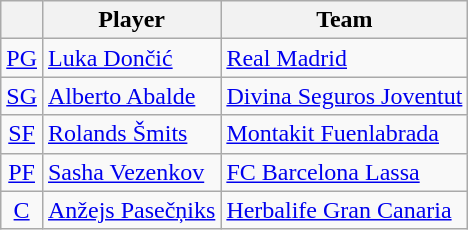<table class="wikitable sortable">
<tr>
<th align="center"></th>
<th align="center">Player</th>
<th align="center">Team</th>
</tr>
<tr>
<td align=center><a href='#'>PG</a></td>
<td> <a href='#'>Luka Dončić</a></td>
<td><a href='#'>Real Madrid</a></td>
</tr>
<tr>
<td align=center><a href='#'>SG</a></td>
<td> <a href='#'>Alberto Abalde</a></td>
<td><a href='#'>Divina Seguros Joventut</a></td>
</tr>
<tr>
<td align=center><a href='#'>SF</a></td>
<td> <a href='#'>Rolands Šmits</a></td>
<td><a href='#'>Montakit Fuenlabrada</a></td>
</tr>
<tr>
<td align=center><a href='#'>PF</a></td>
<td> <a href='#'>Sasha Vezenkov</a></td>
<td><a href='#'>FC Barcelona Lassa</a></td>
</tr>
<tr>
<td align=center><a href='#'>C</a></td>
<td> <a href='#'>Anžejs Pasečņiks</a></td>
<td><a href='#'>Herbalife Gran Canaria</a></td>
</tr>
</table>
